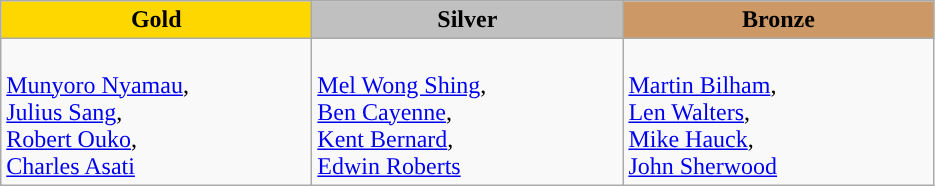<table class="wikitable">
<tr>
<th scope=col style="background-color:gold; width:200px;">Gold</th>
<th scope=col style="background-color:silver; width:200px;">Silver</th>
<th scope=col style="background-color:#cc9966; width:200px;">Bronze</th>
</tr>
<tr>
<td style="vertical-align:text-top;"><em></em><br><a href='#'>Munyoro Nyamau</a>,<br><a href='#'>Julius Sang</a>,<br><a href='#'>Robert Ouko</a>,<br><a href='#'>Charles Asati</a></td>
<td style="vertical-align:text-top;"><em></em><br><a href='#'>Mel Wong Shing</a>,<br><a href='#'>Ben Cayenne</a>,<br><a href='#'>Kent Bernard</a>,<br><a href='#'>Edwin Roberts</a></td>
<td style="vertical-align:text-top;"><em></em><br><a href='#'>Martin Bilham</a>,<br><a href='#'>Len Walters</a>,<br><a href='#'>Mike Hauck</a>,<br><a href='#'>John Sherwood</a></td>
</tr>
</table>
